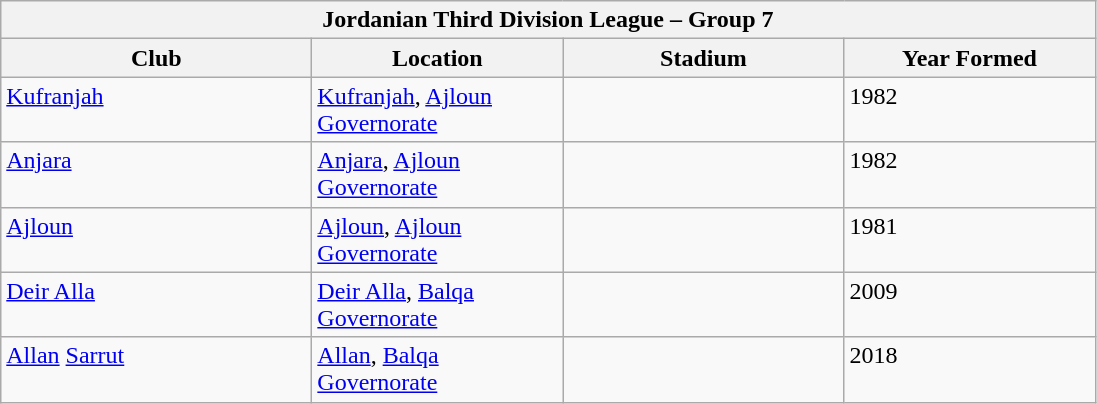<table class="wikitable">
<tr>
<th colspan="4">Jordanian Third Division League – Group 7</th>
</tr>
<tr>
<th style="width:200px;">Club</th>
<th style="width:160px;">Location</th>
<th style="width:180px;">Stadium</th>
<th style="width:160px;">Year Formed</th>
</tr>
<tr style="vertical-align:top;">
<td><a href='#'>Kufranjah</a></td>
<td><a href='#'>Kufranjah</a>, <a href='#'>Ajloun Governorate</a></td>
<td></td>
<td>1982</td>
</tr>
<tr style="vertical-align:top;">
<td><a href='#'>Anjara</a></td>
<td><a href='#'>Anjara</a>, <a href='#'>Ajloun Governorate</a></td>
<td></td>
<td>1982</td>
</tr>
<tr style="vertical-align:top;">
<td><a href='#'>Ajloun</a></td>
<td><a href='#'>Ajloun</a>, <a href='#'>Ajloun Governorate</a></td>
<td></td>
<td>1981</td>
</tr>
<tr style="vertical-align:top;">
<td><a href='#'>Deir Alla</a></td>
<td><a href='#'>Deir Alla</a>, <a href='#'>Balqa Governorate</a></td>
<td></td>
<td>2009</td>
</tr>
<tr style="vertical-align:top;">
<td><a href='#'>Allan</a> <a href='#'>Sarrut</a></td>
<td><a href='#'>Allan</a>, <a href='#'>Balqa Governorate</a></td>
<td></td>
<td>2018</td>
</tr>
</table>
